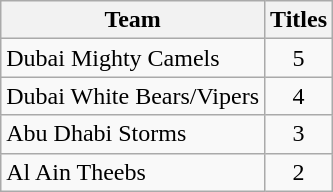<table class="wikitable">
<tr>
<th>Team</th>
<th>Titles</th>
</tr>
<tr>
<td>Dubai Mighty Camels</td>
<td align=center>5</td>
</tr>
<tr>
<td>Dubai White Bears/Vipers</td>
<td align=center>4</td>
</tr>
<tr>
<td>Abu Dhabi Storms</td>
<td align=center>3</td>
</tr>
<tr>
<td>Al Ain Theebs</td>
<td align=center>2</td>
</tr>
</table>
